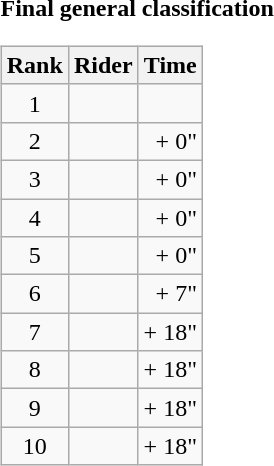<table>
<tr>
<td><strong>Final general classification</strong><br><table class="wikitable">
<tr>
<th scope="col">Rank</th>
<th scope="col">Rider</th>
<th scope="col">Time</th>
</tr>
<tr>
<td style="text-align:center;">1</td>
<td></td>
<td style="text-align:right;"></td>
</tr>
<tr>
<td style="text-align:center;">2</td>
<td></td>
<td style="text-align:right;">+ 0"</td>
</tr>
<tr>
<td style="text-align:center;">3</td>
<td></td>
<td style="text-align:right;">+ 0"</td>
</tr>
<tr>
<td style="text-align:center;">4</td>
<td></td>
<td style="text-align:right;">+ 0"</td>
</tr>
<tr>
<td style="text-align:center;">5</td>
<td></td>
<td style="text-align:right;">+ 0"</td>
</tr>
<tr>
<td style="text-align:center;">6</td>
<td></td>
<td style="text-align:right;">+ 7"</td>
</tr>
<tr>
<td style="text-align:center;">7</td>
<td></td>
<td style="text-align:right;">+ 18"</td>
</tr>
<tr>
<td style="text-align:center;">8</td>
<td></td>
<td style="text-align:right;">+ 18"</td>
</tr>
<tr>
<td style="text-align:center;">9</td>
<td></td>
<td style="text-align:right;">+ 18"</td>
</tr>
<tr>
<td style="text-align:center;">10</td>
<td></td>
<td style="text-align:right;">+ 18"</td>
</tr>
</table>
</td>
</tr>
</table>
